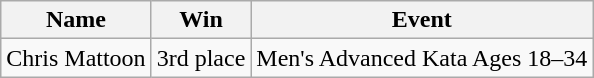<table class="wikitable">
<tr>
<th>Name</th>
<th>Win</th>
<th>Event</th>
</tr>
<tr>
<td>Chris Mattoon</td>
<td>3rd place</td>
<td>Men's Advanced Kata Ages 18–34</td>
</tr>
</table>
